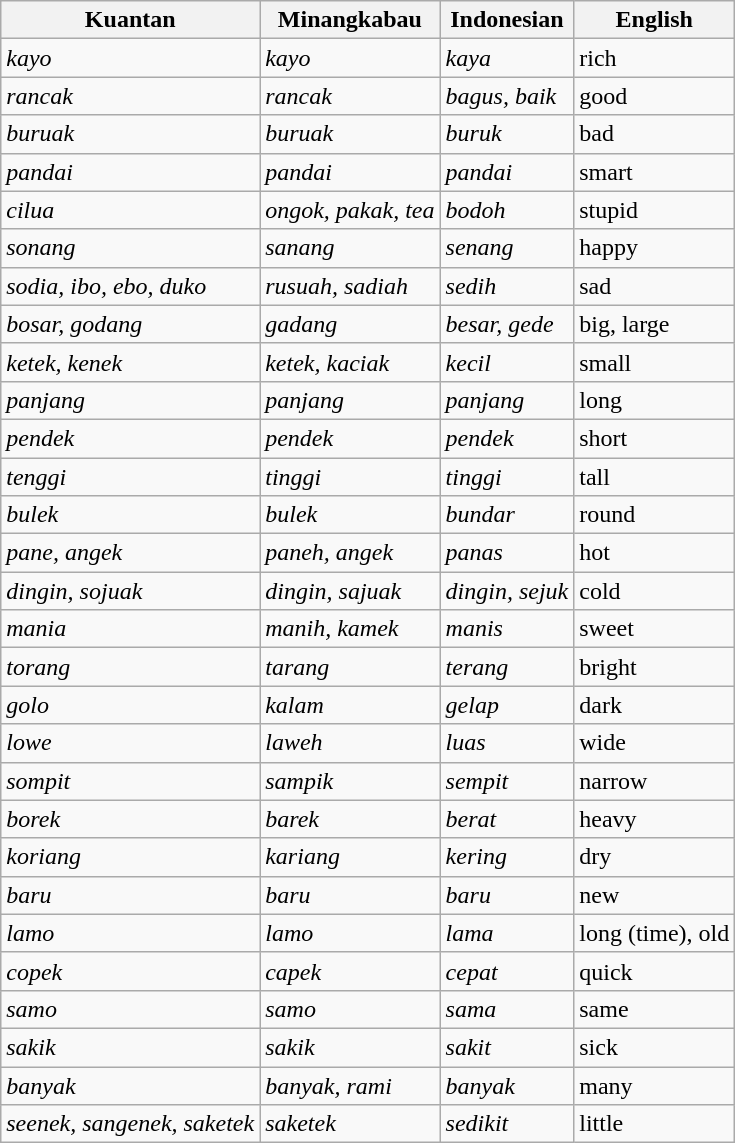<table class="wikitable">
<tr>
<th>Kuantan</th>
<th>Minangkabau</th>
<th>Indonesian</th>
<th>English</th>
</tr>
<tr>
<td><em>kayo</em></td>
<td><em>kayo</em></td>
<td><em>kaya</em></td>
<td>rich</td>
</tr>
<tr>
<td><em>rancak</em></td>
<td><em>rancak</em></td>
<td><em>bagus, baik</em></td>
<td>good</td>
</tr>
<tr>
<td><em>buruak</em></td>
<td><em>buruak</em></td>
<td><em>buruk</em></td>
<td>bad</td>
</tr>
<tr>
<td><em>pandai</em></td>
<td><em>pandai</em></td>
<td><em>pandai</em></td>
<td>smart</td>
</tr>
<tr>
<td><em>cilua</em></td>
<td><em>ongok, pakak, tea</em></td>
<td><em>bodoh</em></td>
<td>stupid</td>
</tr>
<tr>
<td><em>sonang</em></td>
<td><em>sanang</em></td>
<td><em>senang</em></td>
<td>happy</td>
</tr>
<tr>
<td><em>sodia, ibo, ebo, duko</em></td>
<td><em>rusuah, sadiah</em></td>
<td><em>sedih</em></td>
<td>sad</td>
</tr>
<tr>
<td><em>bosar, godang</em></td>
<td><em>gadang</em></td>
<td><em>besar, gede</em></td>
<td>big, large</td>
</tr>
<tr>
<td><em>ketek, kenek</em></td>
<td><em>ketek, kaciak</em></td>
<td><em>kecil</em></td>
<td>small</td>
</tr>
<tr>
<td><em>panjang</em></td>
<td><em>panjang</em></td>
<td><em>panjang</em></td>
<td>long</td>
</tr>
<tr>
<td><em>pendek</em></td>
<td><em>pendek</em></td>
<td><em>pendek</em></td>
<td>short</td>
</tr>
<tr>
<td><em>tenggi</em></td>
<td><em>tinggi</em></td>
<td><em>tinggi</em></td>
<td>tall</td>
</tr>
<tr>
<td><em>bulek</em></td>
<td><em>bulek</em></td>
<td><em>bundar</em></td>
<td>round</td>
</tr>
<tr>
<td><em>pane, angek</em></td>
<td><em>paneh, angek</em></td>
<td><em>panas</em></td>
<td>hot</td>
</tr>
<tr>
<td><em>dingin, sojuak</em></td>
<td><em>dingin, sajuak</em></td>
<td><em>dingin, sejuk</em></td>
<td>cold</td>
</tr>
<tr>
<td><em>mania</em></td>
<td><em>manih, kamek</em></td>
<td><em>manis</em></td>
<td>sweet</td>
</tr>
<tr>
<td><em>torang</em></td>
<td><em>tarang</em></td>
<td><em>terang</em></td>
<td>bright</td>
</tr>
<tr>
<td><em>golo</em></td>
<td><em>kalam</em></td>
<td><em>gelap</em></td>
<td>dark</td>
</tr>
<tr>
<td><em>lowe</em></td>
<td><em>laweh</em></td>
<td><em>luas</em></td>
<td>wide</td>
</tr>
<tr>
<td><em>sompit</em></td>
<td><em>sampik</em></td>
<td><em>sempit</em></td>
<td>narrow</td>
</tr>
<tr>
<td><em>borek</em></td>
<td><em>barek</em></td>
<td><em>berat</em></td>
<td>heavy</td>
</tr>
<tr>
<td><em>koriang</em></td>
<td><em>kariang</em></td>
<td><em>kering</em></td>
<td>dry</td>
</tr>
<tr>
<td><em>baru</em></td>
<td><em>baru</em></td>
<td><em>baru</em></td>
<td>new</td>
</tr>
<tr>
<td><em>lamo</em></td>
<td><em>lamo</em></td>
<td><em>lama</em></td>
<td>long (time), old</td>
</tr>
<tr>
<td><em>copek</em></td>
<td><em>capek</em></td>
<td><em>cepat</em></td>
<td>quick</td>
</tr>
<tr>
<td><em>samo</em></td>
<td><em>samo</em></td>
<td><em>sama</em></td>
<td>same</td>
</tr>
<tr>
<td><em>sakik</em></td>
<td><em>sakik</em></td>
<td><em>sakit</em></td>
<td>sick</td>
</tr>
<tr>
<td><em>banyak</em></td>
<td><em>banyak, rami</em></td>
<td><em>banyak</em></td>
<td>many</td>
</tr>
<tr>
<td><em>seenek, sangenek, saketek</em></td>
<td><em>saketek</em></td>
<td><em>sedikit</em></td>
<td>little</td>
</tr>
</table>
